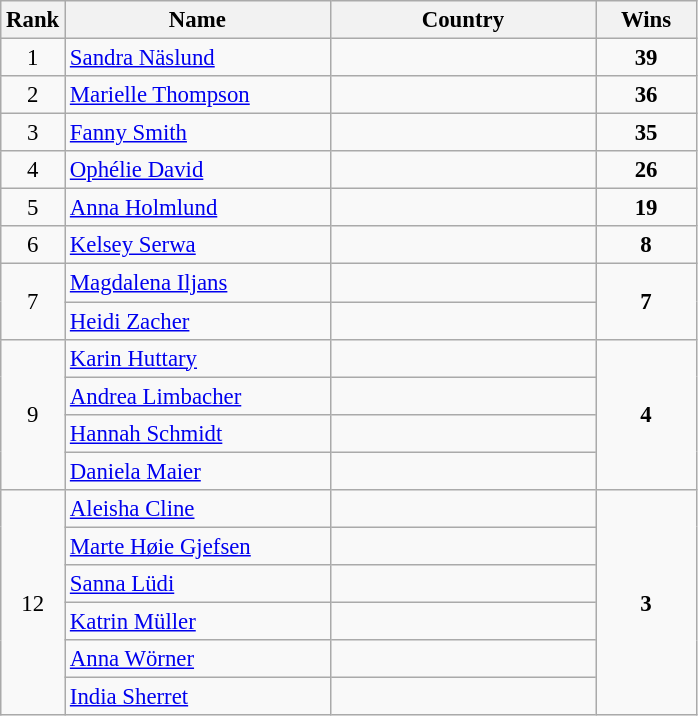<table class="wikitable" style="font-size:95%;">
<tr>
<th width="30">Rank</th>
<th width="170">Name</th>
<th width="170">Country</th>
<th width="60">Wins</th>
</tr>
<tr>
<td align=center>1</td>
<td><a href='#'>Sandra Näslund</a></td>
<td></td>
<td align=center><strong>39</strong></td>
</tr>
<tr>
<td align=center>2</td>
<td><a href='#'>Marielle Thompson</a></td>
<td></td>
<td align=center><strong>36</strong></td>
</tr>
<tr>
<td align=center>3</td>
<td><a href='#'>Fanny Smith</a></td>
<td></td>
<td align=center><strong>35</strong></td>
</tr>
<tr>
<td align=center>4</td>
<td><a href='#'>Ophélie David</a></td>
<td></td>
<td align=center><strong>26</strong></td>
</tr>
<tr>
<td align=center>5</td>
<td><a href='#'>Anna Holmlund</a></td>
<td></td>
<td align=center><strong>19</strong></td>
</tr>
<tr>
<td align=center>6</td>
<td><a href='#'>Kelsey Serwa</a></td>
<td></td>
<td align=center><strong>8</strong></td>
</tr>
<tr>
<td align=center rowspan=2>7</td>
<td><a href='#'>Magdalena Iljans</a></td>
<td></td>
<td align=center rowspan=2><strong>7</strong></td>
</tr>
<tr>
<td><a href='#'>Heidi Zacher</a></td>
<td></td>
</tr>
<tr>
<td align=center rowspan=4>9</td>
<td><a href='#'>Karin Huttary</a></td>
<td></td>
<td align=center rowspan=4><strong>4</strong></td>
</tr>
<tr>
<td><a href='#'>Andrea Limbacher</a></td>
<td></td>
</tr>
<tr>
<td><a href='#'>Hannah Schmidt</a></td>
<td></td>
</tr>
<tr>
<td><a href='#'>Daniela Maier</a></td>
<td></td>
</tr>
<tr>
<td align=center rowspan=6>12</td>
<td><a href='#'>Aleisha Cline</a></td>
<td></td>
<td align=center rowspan=6><strong>3</strong></td>
</tr>
<tr>
<td><a href='#'>Marte Høie Gjefsen</a></td>
<td></td>
</tr>
<tr>
<td><a href='#'>Sanna Lüdi</a></td>
<td></td>
</tr>
<tr>
<td><a href='#'>Katrin Müller</a></td>
<td></td>
</tr>
<tr>
<td><a href='#'>Anna Wörner</a></td>
<td></td>
</tr>
<tr>
<td><a href='#'>India Sherret</a></td>
<td></td>
</tr>
</table>
